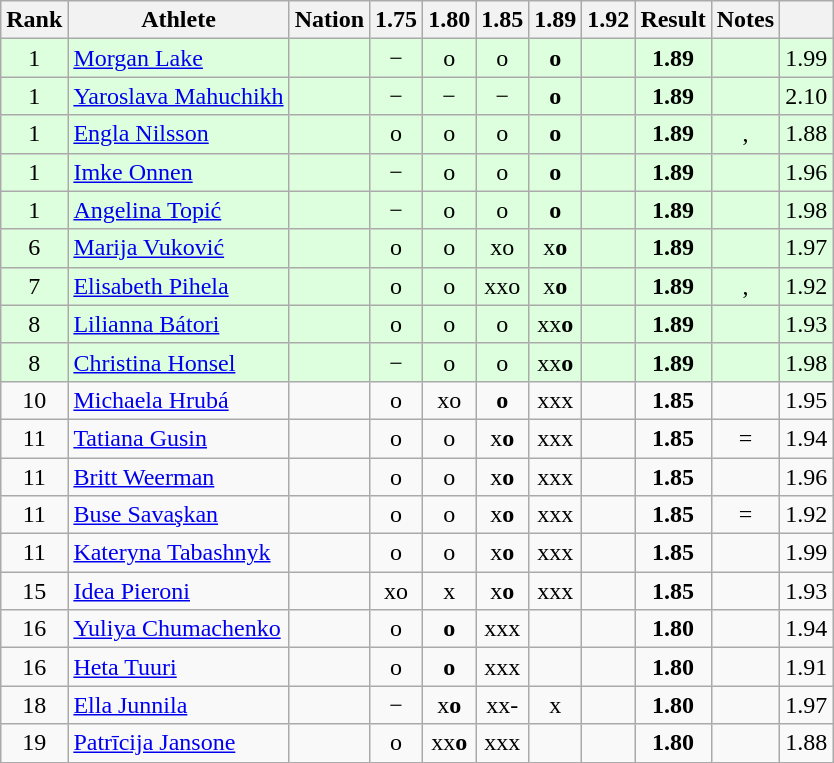<table class="wikitable sortable" style="text-align:center">
<tr>
<th scope="col">Rank</th>
<th scope="col">Athlete</th>
<th scope="col">Nation</th>
<th>1.75</th>
<th>1.80</th>
<th>1.85</th>
<th>1.89</th>
<th>1.92</th>
<th scope="col">Result</th>
<th scope="col">Notes</th>
<th scope="col"></th>
</tr>
<tr bgcolor=ddffdd>
<td>1</td>
<td align="left"><a href='#'>Morgan Lake</a></td>
<td align="left"></td>
<td>−</td>
<td>o</td>
<td>o</td>
<td><strong>o</strong></td>
<td></td>
<td><strong>1.89</strong></td>
<td></td>
<td>1.99</td>
</tr>
<tr bgcolor=ddffdd>
<td>1</td>
<td align="left"><a href='#'>Yaroslava Mahuchikh</a></td>
<td align="left"></td>
<td>−</td>
<td>−</td>
<td>−</td>
<td><strong>o</strong></td>
<td></td>
<td><strong>1.89</strong></td>
<td></td>
<td>2.10</td>
</tr>
<tr bgcolor=ddffdd>
<td>1</td>
<td align="left"><a href='#'>Engla Nilsson</a></td>
<td align="left"></td>
<td>o</td>
<td>o</td>
<td>o</td>
<td><strong>o</strong></td>
<td></td>
<td><strong>1.89</strong></td>
<td>, </td>
<td>1.88</td>
</tr>
<tr bgcolor=ddffdd>
<td>1</td>
<td align="left"><a href='#'>Imke Onnen</a></td>
<td align="left"></td>
<td>−</td>
<td>o</td>
<td>o</td>
<td><strong>o</strong></td>
<td></td>
<td><strong>1.89</strong></td>
<td></td>
<td>1.96</td>
</tr>
<tr bgcolor=ddffdd>
<td>1</td>
<td align="left"><a href='#'>Angelina Topić</a></td>
<td align="left"></td>
<td>−</td>
<td>o</td>
<td>o</td>
<td><strong>o</strong></td>
<td></td>
<td><strong>1.89</strong></td>
<td></td>
<td>1.98</td>
</tr>
<tr bgcolor=ddffdd>
<td>6</td>
<td align="left"><a href='#'>Marija Vuković</a></td>
<td align="left"></td>
<td>o</td>
<td>o</td>
<td>xo</td>
<td>x<strong>o</strong></td>
<td></td>
<td><strong>1.89</strong></td>
<td></td>
<td>1.97</td>
</tr>
<tr bgcolor=ddffdd>
<td>7</td>
<td align="left"><a href='#'>Elisabeth Pihela</a></td>
<td align="left"></td>
<td>o</td>
<td>o</td>
<td>xxo</td>
<td>x<strong>o</strong></td>
<td></td>
<td><strong>1.89</strong></td>
<td>, </td>
<td>1.92</td>
</tr>
<tr bgcolor=ddffdd>
<td>8</td>
<td align="left"><a href='#'>Lilianna Bátori</a></td>
<td align="left"></td>
<td>o</td>
<td>o</td>
<td>o</td>
<td>xx<strong>o</strong></td>
<td></td>
<td><strong>1.89</strong></td>
<td></td>
<td>1.93</td>
</tr>
<tr bgcolor=ddffdd>
<td>8</td>
<td align="left"><a href='#'>Christina Honsel</a></td>
<td align="left"></td>
<td>−</td>
<td>o</td>
<td>o</td>
<td>xx<strong>o</strong></td>
<td></td>
<td><strong>1.89</strong></td>
<td></td>
<td>1.98</td>
</tr>
<tr>
<td>10</td>
<td align=left><a href='#'>Michaela Hrubá</a></td>
<td align=left></td>
<td>o</td>
<td>xo</td>
<td><strong>o</strong></td>
<td>xxx</td>
<td></td>
<td><strong>1.85</strong></td>
<td></td>
<td>1.95</td>
</tr>
<tr>
<td>11</td>
<td align="left"><a href='#'>Tatiana Gusin</a></td>
<td align="left"></td>
<td>o</td>
<td>o</td>
<td>x<strong>o</strong></td>
<td>xxx</td>
<td></td>
<td><strong>1.85</strong></td>
<td>=</td>
<td>1.94</td>
</tr>
<tr>
<td>11</td>
<td align="left"><a href='#'>Britt Weerman</a></td>
<td align="left"></td>
<td>o</td>
<td>o</td>
<td>x<strong>o</strong></td>
<td>xxx</td>
<td></td>
<td><strong>1.85</strong></td>
<td></td>
<td>1.96</td>
</tr>
<tr>
<td>11</td>
<td align="left"><a href='#'>Buse Savaşkan</a></td>
<td align="left"></td>
<td>o</td>
<td>o</td>
<td>x<strong>o</strong></td>
<td>xxx</td>
<td></td>
<td><strong>1.85</strong></td>
<td>=</td>
<td>1.92</td>
</tr>
<tr>
<td>11</td>
<td align="left"><a href='#'>Kateryna Tabashnyk</a></td>
<td align="left"></td>
<td>o</td>
<td>o</td>
<td>x<strong>o</strong></td>
<td>xxx</td>
<td></td>
<td><strong>1.85</strong></td>
<td></td>
<td>1.99</td>
</tr>
<tr>
<td>15</td>
<td align="left"><a href='#'>Idea Pieroni</a></td>
<td align="left"></td>
<td>xo</td>
<td>x</td>
<td>x<strong>o</strong></td>
<td>xxx</td>
<td></td>
<td><strong>1.85</strong></td>
<td></td>
<td>1.93</td>
</tr>
<tr>
<td>16</td>
<td align="left"><a href='#'>Yuliya Chumachenko</a></td>
<td align="left"></td>
<td>o</td>
<td><strong>o</strong></td>
<td>xxx</td>
<td></td>
<td></td>
<td><strong>1.80</strong></td>
<td></td>
<td>1.94</td>
</tr>
<tr>
<td>16</td>
<td align="left"><a href='#'>Heta Tuuri</a></td>
<td align="left"></td>
<td>o</td>
<td><strong>o</strong></td>
<td>xxx</td>
<td></td>
<td></td>
<td><strong>1.80</strong></td>
<td></td>
<td>1.91</td>
</tr>
<tr>
<td>18</td>
<td align="left"><a href='#'>Ella Junnila</a></td>
<td align="left"></td>
<td>−</td>
<td>x<strong>o</strong></td>
<td>xx-</td>
<td>x</td>
<td></td>
<td><strong>1.80</strong></td>
<td></td>
<td>1.97</td>
</tr>
<tr>
<td>19</td>
<td align="left"><a href='#'>Patrīcija Jansone</a></td>
<td align="left"></td>
<td>o</td>
<td>xx<strong>o</strong></td>
<td>xxx</td>
<td></td>
<td></td>
<td><strong>1.80</strong></td>
<td></td>
<td>1.88</td>
</tr>
</table>
